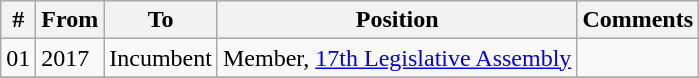<table class="wikitable sortable">
<tr>
<th>#</th>
<th>From</th>
<th>To</th>
<th>Position</th>
<th>Comments</th>
</tr>
<tr>
<td>01</td>
<td>2017</td>
<td>Incumbent</td>
<td>Member, <a href='#'>17th Legislative Assembly</a></td>
<td></td>
</tr>
<tr>
</tr>
</table>
